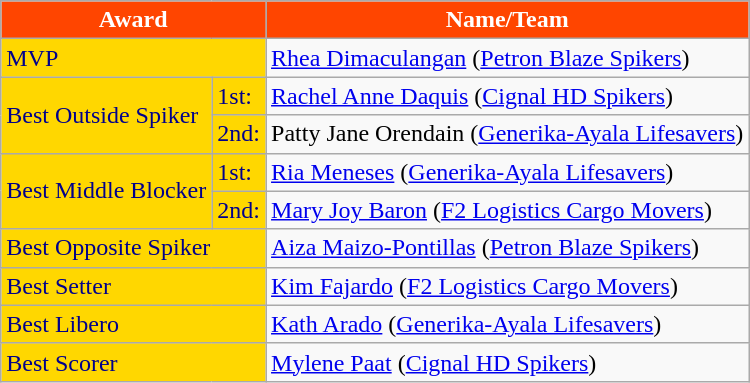<table class="wikitable">
<tr>
<th style="background:#FF4500; color:#FFFFFF;" colspan="2">Award</th>
<th style="background:#FF4500; color:#FFFFFF;">Name/Team</th>
</tr>
<tr>
<td style="background:#FFD700; color:#00008B;" colspan="2">MVP</td>
<td> <a href='#'>Rhea Dimaculangan</a> (<a href='#'>Petron Blaze Spikers</a>)</td>
</tr>
<tr>
<td style="background:#FFD700; color:#00008B;" rowspan=2>Best Outside Spiker</td>
<td style="background:#FFD700; color:#00008B;">1st:</td>
<td> <a href='#'>Rachel Anne Daquis</a> (<a href='#'>Cignal HD Spikers</a>)</td>
</tr>
<tr>
<td style="background:#FFD700; color:#00008B;">2nd:</td>
<td> Patty Jane Orendain (<a href='#'>Generika-Ayala Lifesavers</a>)</td>
</tr>
<tr>
<td style="background:#FFD700; color:#00008B;" rowspan="2">Best Middle Blocker</td>
<td style="background:#FFD700; color:#00008B;">1st:</td>
<td> <a href='#'>Ria Meneses</a> (<a href='#'>Generika-Ayala Lifesavers</a>)</td>
</tr>
<tr>
<td style="background:#FFD700; color:#00008B;">2nd:</td>
<td> <a href='#'>Mary Joy Baron</a> (<a href='#'>F2 Logistics Cargo Movers</a>)</td>
</tr>
<tr>
<td style="background:#FFD700; color:#00008B;" colspan="2">Best Opposite Spiker</td>
<td> <a href='#'>Aiza Maizo-Pontillas</a> (<a href='#'>Petron Blaze Spikers</a>)</td>
</tr>
<tr>
<td style="background:#FFD700; color:#00008B;" colspan="2">Best Setter</td>
<td> <a href='#'>Kim Fajardo</a> (<a href='#'>F2 Logistics Cargo Movers</a>)</td>
</tr>
<tr>
<td style="background:#FFD700; color:#00008B;" colspan="2">Best Libero</td>
<td> <a href='#'>Kath Arado</a> (<a href='#'>Generika-Ayala Lifesavers</a>)</td>
</tr>
<tr>
<td style="background:#FFD700; color:#00008B;" colspan="2">Best Scorer</td>
<td> <a href='#'>Mylene Paat</a> (<a href='#'>Cignal HD Spikers</a>)</td>
</tr>
</table>
